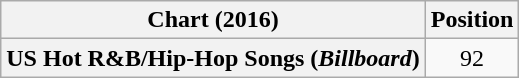<table class="wikitable plainrowheaders" style="text-align:center">
<tr>
<th scope="col">Chart (2016)</th>
<th scope="col">Position</th>
</tr>
<tr>
<th scope="row">US Hot R&B/Hip-Hop Songs (<em>Billboard</em>)</th>
<td>92</td>
</tr>
</table>
